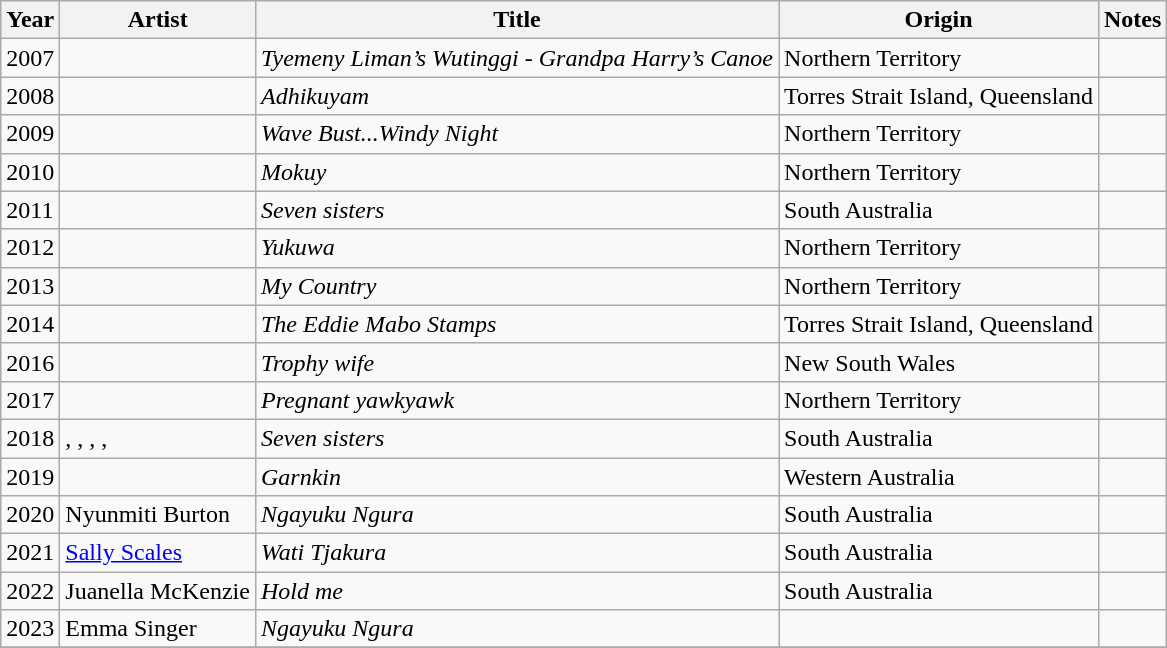<table class="wikitable sortable">
<tr>
<th>Year</th>
<th>Artist</th>
<th>Title</th>
<th>Origin</th>
<th>Notes</th>
</tr>
<tr>
<td>2007</td>
<td></td>
<td><em>Tyemeny Liman’s Wutinggi - Grandpa Harry’s Canoe</em></td>
<td>Northern Territory</td>
<td></td>
</tr>
<tr>
<td>2008</td>
<td></td>
<td><em>Adhikuyam</em></td>
<td>Torres Strait Island, Queensland</td>
<td></td>
</tr>
<tr>
<td>2009</td>
<td></td>
<td><em>Wave Bust...Windy Night</em></td>
<td>Northern Territory</td>
<td></td>
</tr>
<tr>
<td>2010</td>
<td></td>
<td><em>Mokuy</em></td>
<td>Northern Territory</td>
<td></td>
</tr>
<tr>
<td>2011</td>
<td></td>
<td><em>Seven sisters</em></td>
<td>South Australia</td>
<td></td>
</tr>
<tr>
<td>2012</td>
<td></td>
<td><em>Yukuwa</em></td>
<td>Northern Territory</td>
<td></td>
</tr>
<tr>
<td>2013</td>
<td></td>
<td><em>My Country</em></td>
<td>Northern Territory</td>
<td></td>
</tr>
<tr>
<td>2014</td>
<td></td>
<td><em>The Eddie Mabo Stamps</em></td>
<td>Torres Strait Island, Queensland</td>
<td></td>
</tr>
<tr>
<td>2016</td>
<td></td>
<td><em>Trophy wife</em></td>
<td>New South Wales</td>
<td></td>
</tr>
<tr>
<td>2017</td>
<td></td>
<td><em>Pregnant yawkyawk</em></td>
<td>Northern Territory</td>
<td></td>
</tr>
<tr>
<td>2018</td>
<td>, , , , </td>
<td><em>Seven sisters</em></td>
<td>South Australia</td>
<td></td>
</tr>
<tr>
<td>2019</td>
<td></td>
<td><em>Garnkin</em></td>
<td>Western Australia</td>
<td></td>
</tr>
<tr>
<td>2020</td>
<td>Nyunmiti Burton</td>
<td><em>Ngayuku Ngura</em></td>
<td>South Australia</td>
<td></td>
</tr>
<tr>
<td>2021</td>
<td><a href='#'>Sally Scales</a></td>
<td><em>Wati Tjakura</em></td>
<td>South Australia</td>
<td></td>
</tr>
<tr>
<td>2022</td>
<td>Juanella McKenzie</td>
<td><em>Hold me</em></td>
<td>South Australia</td>
<td></td>
</tr>
<tr>
<td>2023</td>
<td>Emma Singer</td>
<td><em>Ngayuku Ngura</em></td>
<td></td>
<td></td>
</tr>
<tr>
</tr>
</table>
